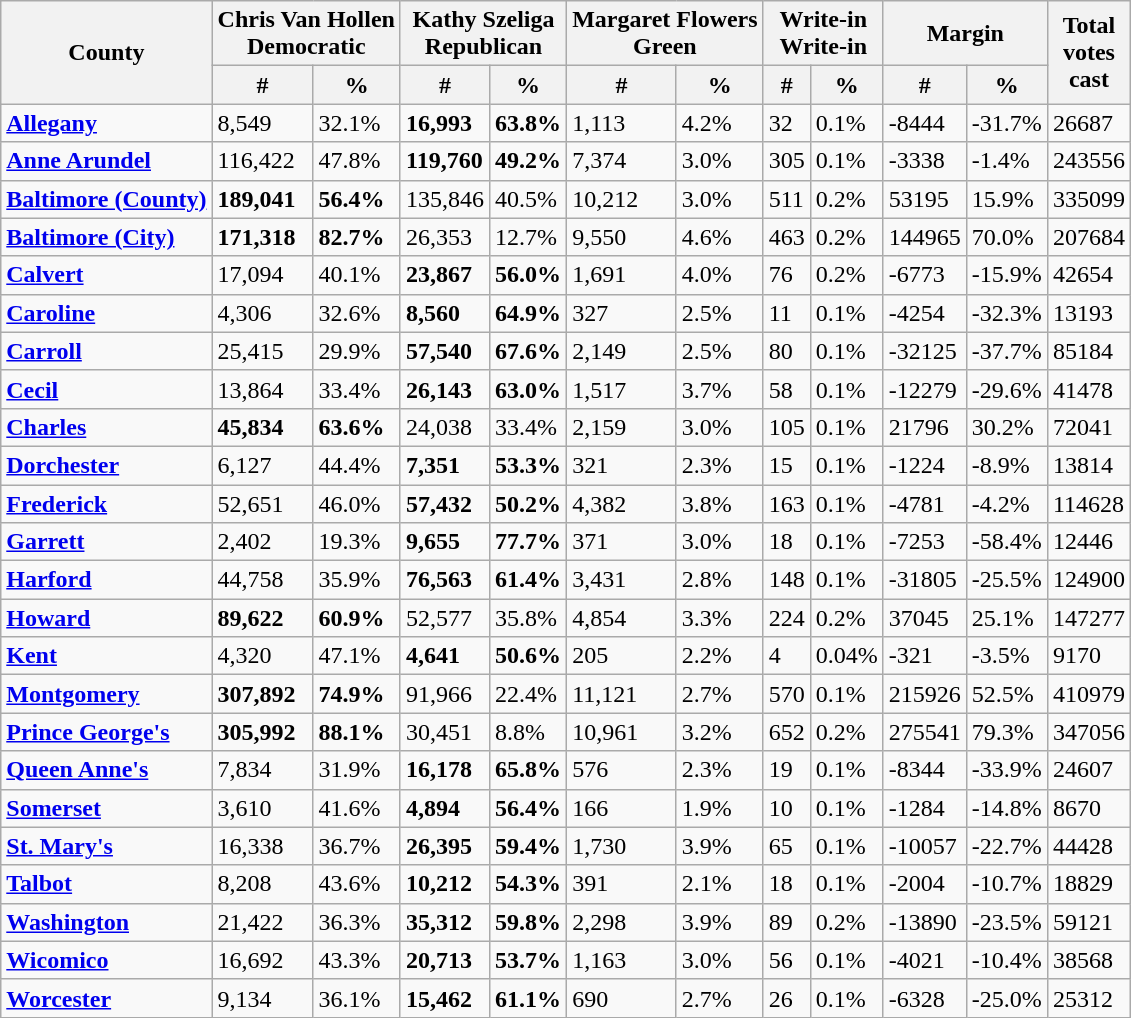<table class="wikitable sortable">
<tr>
<th rowspan="2">County</th>
<th colspan="2" >Chris Van Hollen<br>Democratic</th>
<th colspan="2" >Kathy Szeliga<br>Republican</th>
<th colspan="2" >Margaret Flowers<br>Green</th>
<th colspan="2" >Write-in<br>Write-in</th>
<th colspan="2">Margin</th>
<th rowspan="2">Total<br>votes<br>cast</th>
</tr>
<tr>
<th>#</th>
<th>%</th>
<th>#</th>
<th>%</th>
<th>#</th>
<th>%</th>
<th>#</th>
<th>%</th>
<th>#</th>
<th>%</th>
</tr>
<tr>
<td><strong><a href='#'>Allegany</a></strong></td>
<td>8,549</td>
<td>32.1%</td>
<td><strong>16,993</strong></td>
<td><strong>63.8%</strong></td>
<td>1,113</td>
<td>4.2%</td>
<td>32</td>
<td>0.1%</td>
<td>-8444</td>
<td>-31.7%</td>
<td>26687</td>
</tr>
<tr>
<td><strong><a href='#'>Anne Arundel</a></strong></td>
<td>116,422</td>
<td>47.8%</td>
<td><strong>119,760</strong></td>
<td><strong>49.2%</strong></td>
<td>7,374</td>
<td>3.0%</td>
<td>305</td>
<td>0.1%</td>
<td>-3338</td>
<td>-1.4%</td>
<td>243556</td>
</tr>
<tr>
<td><strong><a href='#'>Baltimore (County)</a></strong></td>
<td><strong>189,041</strong></td>
<td><strong>56.4%</strong></td>
<td>135,846</td>
<td>40.5%</td>
<td>10,212</td>
<td>3.0%</td>
<td>511</td>
<td>0.2%</td>
<td>53195</td>
<td>15.9%</td>
<td>335099</td>
</tr>
<tr>
<td><strong><a href='#'>Baltimore (City)</a></strong></td>
<td><strong>171,318</strong></td>
<td><strong>82.7%</strong></td>
<td>26,353</td>
<td>12.7%</td>
<td>9,550</td>
<td>4.6%</td>
<td>463</td>
<td>0.2%</td>
<td>144965</td>
<td>70.0%</td>
<td>207684</td>
</tr>
<tr>
<td><strong><a href='#'>Calvert</a></strong></td>
<td>17,094</td>
<td>40.1%</td>
<td><strong>23,867</strong></td>
<td><strong>56.0%</strong></td>
<td>1,691</td>
<td>4.0%</td>
<td>76</td>
<td>0.2%</td>
<td>-6773</td>
<td>-15.9%</td>
<td>42654</td>
</tr>
<tr>
<td><strong><a href='#'>Caroline</a></strong></td>
<td>4,306</td>
<td>32.6%</td>
<td><strong>8,560</strong></td>
<td><strong>64.9%</strong></td>
<td>327</td>
<td>2.5%</td>
<td>11</td>
<td>0.1%</td>
<td>-4254</td>
<td>-32.3%</td>
<td>13193</td>
</tr>
<tr>
<td><strong><a href='#'>Carroll</a></strong></td>
<td>25,415</td>
<td>29.9%</td>
<td><strong>57,540</strong></td>
<td><strong>67.6%</strong></td>
<td>2,149</td>
<td>2.5%</td>
<td>80</td>
<td>0.1%</td>
<td>-32125</td>
<td>-37.7%</td>
<td>85184</td>
</tr>
<tr>
<td><strong><a href='#'>Cecil</a></strong></td>
<td>13,864</td>
<td>33.4%</td>
<td><strong>26,143</strong></td>
<td><strong>63.0%</strong></td>
<td>1,517</td>
<td>3.7%</td>
<td>58</td>
<td>0.1%</td>
<td>-12279</td>
<td>-29.6%</td>
<td>41478</td>
</tr>
<tr>
<td><strong><a href='#'>Charles</a></strong></td>
<td><strong>45,834</strong></td>
<td><strong>63.6%</strong></td>
<td>24,038</td>
<td>33.4%</td>
<td>2,159</td>
<td>3.0%</td>
<td>105</td>
<td>0.1%</td>
<td>21796</td>
<td>30.2%</td>
<td>72041</td>
</tr>
<tr>
<td><strong><a href='#'>Dorchester</a></strong></td>
<td>6,127</td>
<td>44.4%</td>
<td><strong>7,351</strong></td>
<td><strong>53.3%</strong></td>
<td>321</td>
<td>2.3%</td>
<td>15</td>
<td>0.1%</td>
<td>-1224</td>
<td>-8.9%</td>
<td>13814</td>
</tr>
<tr>
<td><strong><a href='#'>Frederick</a></strong></td>
<td>52,651</td>
<td>46.0%</td>
<td><strong>57,432</strong></td>
<td><strong>50.2%</strong></td>
<td>4,382</td>
<td>3.8%</td>
<td>163</td>
<td>0.1%</td>
<td>-4781</td>
<td>-4.2%</td>
<td>114628</td>
</tr>
<tr>
<td><strong><a href='#'>Garrett</a></strong></td>
<td>2,402</td>
<td>19.3%</td>
<td><strong>9,655</strong></td>
<td><strong>77.7%</strong></td>
<td>371</td>
<td>3.0%</td>
<td>18</td>
<td>0.1%</td>
<td>-7253</td>
<td>-58.4%</td>
<td>12446</td>
</tr>
<tr>
<td><strong><a href='#'>Harford</a></strong></td>
<td>44,758</td>
<td>35.9%</td>
<td><strong>76,563</strong></td>
<td><strong>61.4%</strong></td>
<td>3,431</td>
<td>2.8%</td>
<td>148</td>
<td>0.1%</td>
<td>-31805</td>
<td>-25.5%</td>
<td>124900</td>
</tr>
<tr>
<td><strong><a href='#'>Howard</a></strong></td>
<td><strong>89,622</strong></td>
<td><strong>60.9%</strong></td>
<td>52,577</td>
<td>35.8%</td>
<td>4,854</td>
<td>3.3%</td>
<td>224</td>
<td>0.2%</td>
<td>37045</td>
<td>25.1%</td>
<td>147277</td>
</tr>
<tr>
<td><strong><a href='#'>Kent</a></strong></td>
<td>4,320</td>
<td>47.1%</td>
<td><strong>4,641</strong></td>
<td><strong>50.6%</strong></td>
<td>205</td>
<td>2.2%</td>
<td>4</td>
<td>0.04%</td>
<td>-321</td>
<td>-3.5%</td>
<td>9170</td>
</tr>
<tr>
<td><strong><a href='#'>Montgomery</a></strong></td>
<td><strong>307,892</strong></td>
<td><strong>74.9%</strong></td>
<td>91,966</td>
<td>22.4%</td>
<td>11,121</td>
<td>2.7%</td>
<td>570</td>
<td>0.1%</td>
<td>215926</td>
<td>52.5%</td>
<td>410979</td>
</tr>
<tr>
<td><strong><a href='#'>Prince George's</a></strong></td>
<td><strong>305,992</strong></td>
<td><strong>88.1%</strong></td>
<td>30,451</td>
<td>8.8%</td>
<td>10,961</td>
<td>3.2%</td>
<td>652</td>
<td>0.2%</td>
<td>275541</td>
<td>79.3%</td>
<td>347056</td>
</tr>
<tr>
<td><strong><a href='#'>Queen Anne's</a></strong></td>
<td>7,834</td>
<td>31.9%</td>
<td><strong>16,178</strong></td>
<td><strong>65.8%</strong></td>
<td>576</td>
<td>2.3%</td>
<td>19</td>
<td>0.1%</td>
<td>-8344</td>
<td>-33.9%</td>
<td>24607</td>
</tr>
<tr>
<td><strong><a href='#'>Somerset</a></strong></td>
<td>3,610</td>
<td>41.6%</td>
<td><strong>4,894</strong></td>
<td><strong>56.4%</strong></td>
<td>166</td>
<td>1.9%</td>
<td>10</td>
<td>0.1%</td>
<td>-1284</td>
<td>-14.8%</td>
<td>8670</td>
</tr>
<tr>
<td><strong><a href='#'>St. Mary's</a></strong></td>
<td>16,338</td>
<td>36.7%</td>
<td><strong>26,395</strong></td>
<td><strong>59.4%</strong></td>
<td>1,730</td>
<td>3.9%</td>
<td>65</td>
<td>0.1%</td>
<td>-10057</td>
<td>-22.7%</td>
<td>44428</td>
</tr>
<tr>
<td><strong><a href='#'>Talbot</a></strong></td>
<td>8,208</td>
<td>43.6%</td>
<td><strong>10,212</strong></td>
<td><strong>54.3%</strong></td>
<td>391</td>
<td>2.1%</td>
<td>18</td>
<td>0.1%</td>
<td>-2004</td>
<td>-10.7%</td>
<td>18829</td>
</tr>
<tr>
<td><strong><a href='#'>Washington</a></strong></td>
<td>21,422</td>
<td>36.3%</td>
<td><strong>35,312</strong></td>
<td><strong>59.8%</strong></td>
<td>2,298</td>
<td>3.9%</td>
<td>89</td>
<td>0.2%</td>
<td>-13890</td>
<td>-23.5%</td>
<td>59121</td>
</tr>
<tr>
<td><strong><a href='#'>Wicomico</a></strong></td>
<td>16,692</td>
<td>43.3%</td>
<td><strong>20,713</strong></td>
<td><strong>53.7%</strong></td>
<td>1,163</td>
<td>3.0%</td>
<td>56</td>
<td>0.1%</td>
<td>-4021</td>
<td>-10.4%</td>
<td>38568</td>
</tr>
<tr>
<td><strong><a href='#'>Worcester</a></strong></td>
<td>9,134</td>
<td>36.1%</td>
<td><strong>15,462</strong></td>
<td><strong>61.1%</strong></td>
<td>690</td>
<td>2.7%</td>
<td>26</td>
<td>0.1%</td>
<td>-6328</td>
<td>-25.0%</td>
<td>25312</td>
</tr>
</table>
